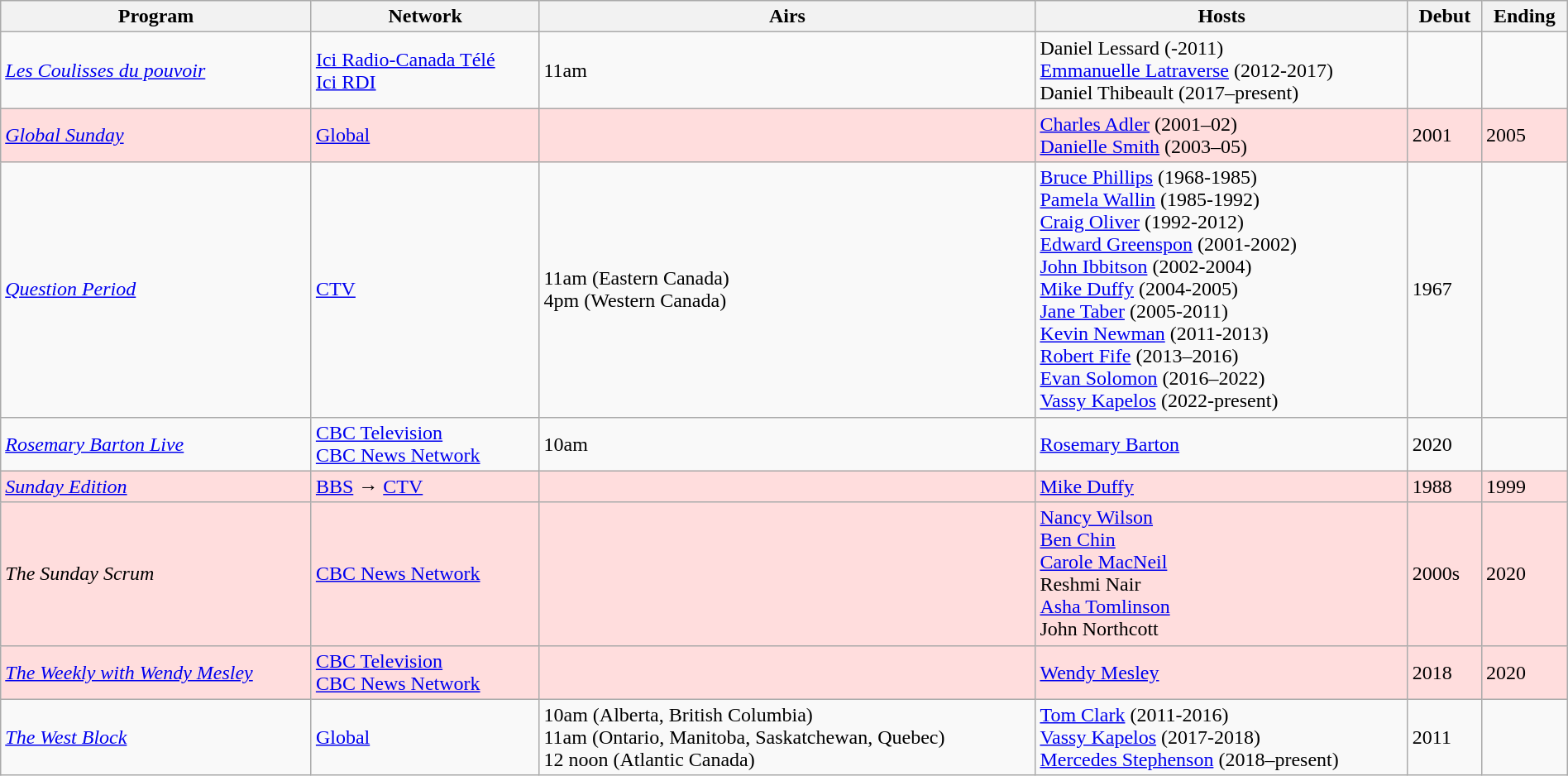<table class="wikitable" width="100%">
<tr>
<th>Program</th>
<th>Network</th>
<th>Airs</th>
<th>Hosts</th>
<th>Debut</th>
<th>Ending</th>
</tr>
<tr>
<td><em><a href='#'>Les Coulisses du pouvoir</a></em></td>
<td><a href='#'>Ici Radio-Canada Télé</a><br><a href='#'>Ici RDI</a></td>
<td>11am</td>
<td>Daniel Lessard (-2011)<br><a href='#'>Emmanuelle Latraverse</a> (2012-2017)<br>Daniel Thibeault (2017–present)</td>
<td></td>
<td></td>
</tr>
<tr bgcolor=#ffdddd>
<td><em><a href='#'>Global Sunday</a></em></td>
<td><a href='#'>Global</a></td>
<td></td>
<td><a href='#'>Charles Adler</a> (2001–02)<br><a href='#'>Danielle Smith</a> (2003–05)</td>
<td>2001</td>
<td>2005</td>
</tr>
<tr>
<td><em><a href='#'>Question Period</a></em></td>
<td><a href='#'>CTV</a></td>
<td>11am (Eastern Canada)<br>4pm (Western Canada)</td>
<td><a href='#'>Bruce Phillips</a> (1968-1985)<br><a href='#'>Pamela Wallin</a> (1985-1992)<br><a href='#'>Craig Oliver</a> (1992-2012)<br><a href='#'>Edward Greenspon</a> (2001-2002)<br><a href='#'>John Ibbitson</a> (2002-2004)<br><a href='#'>Mike Duffy</a> (2004-2005)<br><a href='#'>Jane Taber</a> (2005-2011)<br><a href='#'>Kevin Newman</a> (2011-2013)<br><a href='#'>Robert Fife</a> (2013–2016)<br><a href='#'>Evan Solomon</a> (2016–2022)<br><a href='#'>Vassy Kapelos</a> (2022-present)</td>
<td>1967</td>
<td></td>
</tr>
<tr>
<td><em><a href='#'>Rosemary Barton Live</a></em></td>
<td><a href='#'>CBC Television</a><br><a href='#'>CBC News Network</a></td>
<td>10am</td>
<td><a href='#'>Rosemary Barton</a></td>
<td>2020</td>
<td></td>
</tr>
<tr bgcolor=#ffdddd>
<td><em><a href='#'>Sunday Edition</a></em></td>
<td><a href='#'>BBS</a> → <a href='#'>CTV</a></td>
<td></td>
<td><a href='#'>Mike Duffy</a></td>
<td>1988</td>
<td>1999</td>
</tr>
<tr bgcolor=#ffdddd>
<td><em>The Sunday Scrum</em></td>
<td><a href='#'>CBC News Network</a></td>
<td></td>
<td><a href='#'>Nancy Wilson</a><br><a href='#'>Ben Chin</a><br><a href='#'>Carole MacNeil</a><br>Reshmi Nair<br><a href='#'>Asha Tomlinson</a><br>John Northcott</td>
<td>2000s</td>
<td>2020</td>
</tr>
<tr bgcolor=#ffdddd>
<td><em><a href='#'>The Weekly with Wendy Mesley</a></em></td>
<td><a href='#'>CBC Television</a><br><a href='#'>CBC News Network</a></td>
<td></td>
<td><a href='#'>Wendy Mesley</a></td>
<td>2018</td>
<td>2020</td>
</tr>
<tr>
<td><em><a href='#'>The West Block</a></em></td>
<td><a href='#'>Global</a></td>
<td>10am (Alberta, British Columbia)<br>11am (Ontario, Manitoba, Saskatchewan, Quebec)<br>12 noon (Atlantic Canada)</td>
<td><a href='#'>Tom Clark</a> (2011-2016)<br><a href='#'>Vassy Kapelos</a> (2017-2018)<br><a href='#'>Mercedes Stephenson</a> (2018–present)</td>
<td>2011</td>
<td></td>
</tr>
</table>
